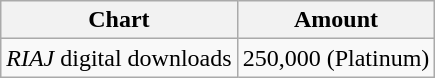<table class="wikitable">
<tr>
<th>Chart</th>
<th>Amount</th>
</tr>
<tr>
<td><em>RIAJ</em> digital downloads</td>
<td align="center">250,000 (Platinum)</td>
</tr>
</table>
